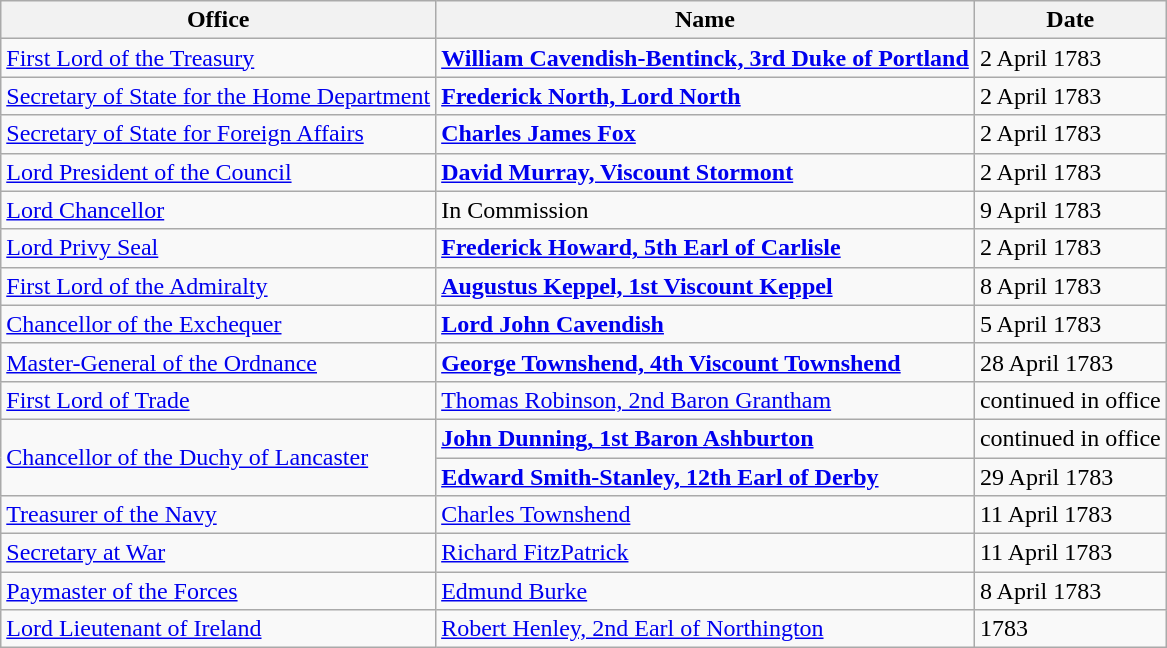<table class="wikitable">
<tr>
<th>Office</th>
<th>Name</th>
<th>Date</th>
</tr>
<tr>
<td><a href='#'>First Lord of the Treasury</a></td>
<td><strong><a href='#'>William Cavendish-Bentinck, 3rd Duke of Portland</a></strong></td>
<td>2 April 1783</td>
</tr>
<tr>
<td><a href='#'>Secretary of State for the Home Department</a></td>
<td><strong><a href='#'>Frederick North, Lord North</a></strong></td>
<td>2 April 1783</td>
</tr>
<tr>
<td><a href='#'>Secretary of State for Foreign Affairs</a></td>
<td><strong><a href='#'>Charles James Fox</a></strong></td>
<td>2 April 1783</td>
</tr>
<tr>
<td><a href='#'>Lord President of the Council</a></td>
<td><strong><a href='#'>David Murray, Viscount Stormont</a></strong></td>
<td>2 April 1783</td>
</tr>
<tr>
<td><a href='#'>Lord Chancellor</a></td>
<td>In Commission</td>
<td>9 April 1783</td>
</tr>
<tr>
<td><a href='#'>Lord Privy Seal</a></td>
<td><strong><a href='#'>Frederick Howard, 5th Earl of Carlisle</a></strong></td>
<td>2 April 1783</td>
</tr>
<tr>
<td><a href='#'>First Lord of the Admiralty</a></td>
<td><strong><a href='#'>Augustus Keppel, 1st Viscount Keppel</a></strong></td>
<td>8 April 1783</td>
</tr>
<tr>
<td><a href='#'>Chancellor of the Exchequer</a></td>
<td><strong><a href='#'>Lord John Cavendish</a></strong></td>
<td>5 April 1783</td>
</tr>
<tr>
<td><a href='#'>Master-General of the Ordnance</a></td>
<td><strong><a href='#'>George Townshend, 4th Viscount Townshend</a></strong></td>
<td>28 April 1783</td>
</tr>
<tr>
<td><a href='#'>First Lord of Trade</a></td>
<td><a href='#'>Thomas Robinson, 2nd Baron Grantham</a></td>
<td>continued in office</td>
</tr>
<tr>
<td rowspan=2><a href='#'>Chancellor of the Duchy of Lancaster</a></td>
<td><strong><a href='#'>John Dunning, 1st Baron Ashburton</a></strong></td>
<td>continued in office</td>
</tr>
<tr>
<td><strong><a href='#'>Edward Smith-Stanley, 12th Earl of Derby</a></strong></td>
<td>29 April 1783</td>
</tr>
<tr>
<td><a href='#'>Treasurer of the Navy</a></td>
<td><a href='#'>Charles Townshend</a></td>
<td>11 April 1783</td>
</tr>
<tr>
<td><a href='#'>Secretary at War</a></td>
<td><a href='#'>Richard FitzPatrick</a></td>
<td>11 April 1783</td>
</tr>
<tr>
<td><a href='#'>Paymaster of the Forces</a></td>
<td><a href='#'>Edmund Burke</a></td>
<td>8 April 1783</td>
</tr>
<tr>
<td><a href='#'>Lord Lieutenant of Ireland</a></td>
<td><a href='#'>Robert Henley, 2nd Earl of Northington</a></td>
<td>1783</td>
</tr>
</table>
